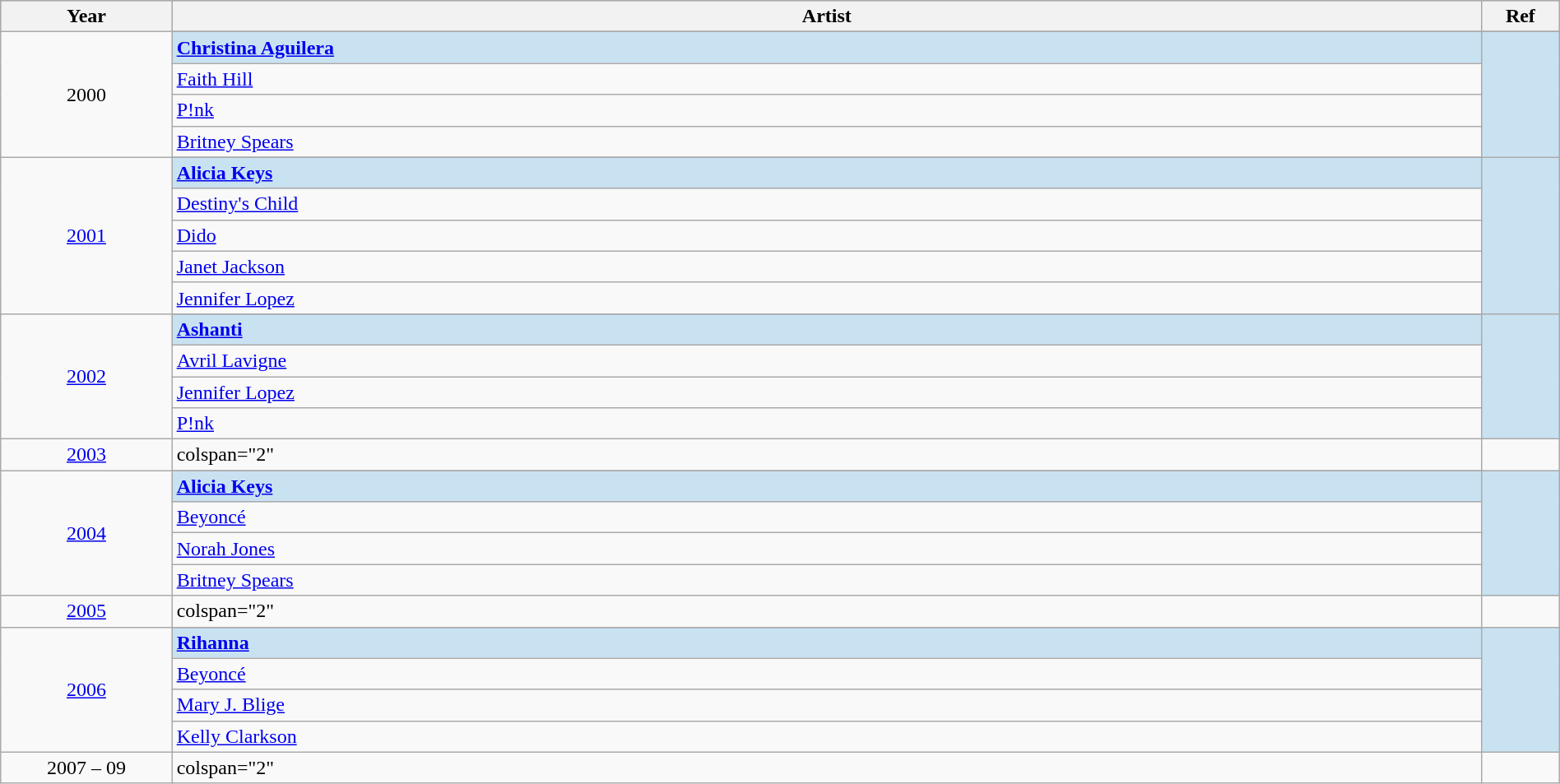<table class="wikitable" style="width:100%;">
<tr style="background:#bebebe;">
<th style="width:11%;">Year</th>
<th style="width:84%;">Artist</th>
<th style="width:5%;">Ref</th>
</tr>
<tr>
<td rowspan="5" align="center">2000</td>
</tr>
<tr style="background:#c9e2f2">
<td><strong><a href='#'>Christina Aguilera</a></strong></td>
<td rowspan="5" align="center"></td>
</tr>
<tr>
<td><a href='#'>Faith Hill</a></td>
</tr>
<tr>
<td><a href='#'>P!nk</a></td>
</tr>
<tr>
<td><a href='#'>Britney Spears</a></td>
</tr>
<tr>
<td rowspan="6" align="center"><a href='#'>2001</a></td>
</tr>
<tr style="background:#c9e2f2">
<td><strong><a href='#'>Alicia Keys</a></strong></td>
<td rowspan="6" align="center"></td>
</tr>
<tr>
<td><a href='#'>Destiny's Child</a></td>
</tr>
<tr>
<td><a href='#'>Dido</a></td>
</tr>
<tr>
<td><a href='#'>Janet Jackson</a></td>
</tr>
<tr>
<td><a href='#'>Jennifer Lopez</a></td>
</tr>
<tr>
<td rowspan="5" align="center"><a href='#'>2002</a></td>
</tr>
<tr style="background:#c9e2f2">
<td><strong><a href='#'>Ashanti</a></strong></td>
<td rowspan="4" align="center"></td>
</tr>
<tr>
<td><a href='#'>Avril Lavigne</a></td>
</tr>
<tr>
<td><a href='#'>Jennifer Lopez</a></td>
</tr>
<tr>
<td><a href='#'>P!nk</a></td>
</tr>
<tr>
<td align="center"><a href='#'>2003</a></td>
<td>colspan="2" </td>
</tr>
<tr>
<td rowspan="5" align="center"><a href='#'>2004</a></td>
</tr>
<tr style="background:#c9e2f2">
<td><strong><a href='#'>Alicia Keys</a></strong></td>
<td rowspan="4" align="center"></td>
</tr>
<tr>
<td><a href='#'>Beyoncé</a></td>
</tr>
<tr>
<td><a href='#'>Norah Jones</a></td>
</tr>
<tr>
<td><a href='#'>Britney Spears</a></td>
</tr>
<tr>
<td align="center"><a href='#'>2005</a></td>
<td>colspan="2" </td>
</tr>
<tr>
<td rowspan="5" align="center"><a href='#'>2006</a></td>
</tr>
<tr style="background:#c9e2f2">
<td><strong><a href='#'>Rihanna</a></strong></td>
<td rowspan="4" align="center"></td>
</tr>
<tr>
<td><a href='#'>Beyoncé</a></td>
</tr>
<tr>
<td><a href='#'>Mary J. Blige</a></td>
</tr>
<tr>
<td><a href='#'>Kelly Clarkson</a></td>
</tr>
<tr>
<td align="center">2007 – 09</td>
<td>colspan="2" </td>
</tr>
</table>
